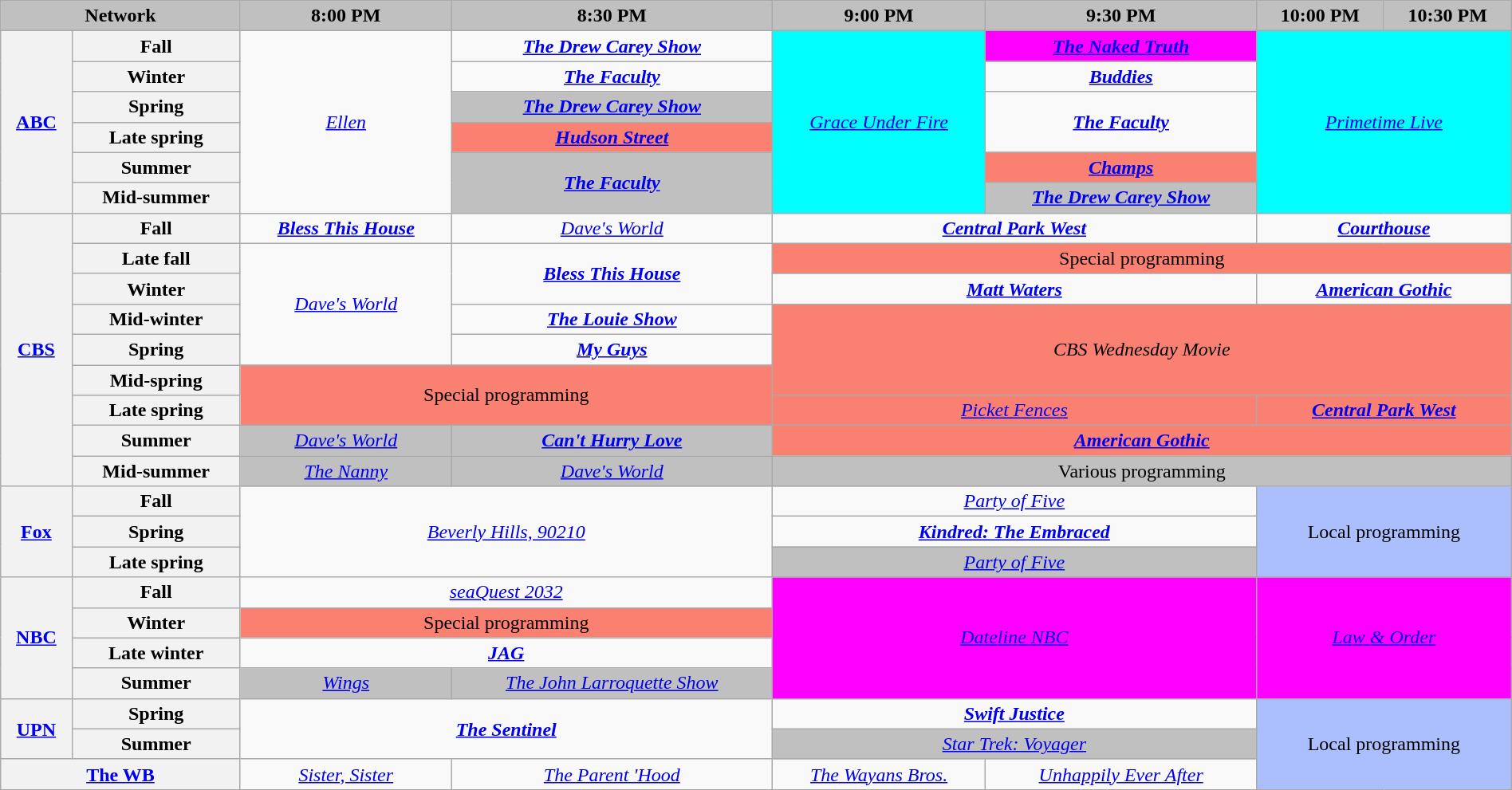<table class="wikitable" style="width:100%;margin-right:0;text-align:center">
<tr>
<th colspan="2" style="background-color:#C0C0C0;text-align:center">Network</th>
<th style="background-color:#C0C0C0;text-align:center">8:00 PM</th>
<th style="background-color:#C0C0C0;text-align:center">8:30 PM</th>
<th style="background-color:#C0C0C0;text-align:center">9:00 PM</th>
<th style="background-color:#C0C0C0;text-align:center">9:30 PM</th>
<th style="background-color:#C0C0C0;text-align:center">10:00 PM</th>
<th style="background-color:#C0C0C0;text-align:center">10:30 PM</th>
</tr>
<tr>
<th rowspan="6"><a href='#'>ABC</a></th>
<th>Fall</th>
<td rowspan="6"><em><a href='#'>Ellen</a></em></td>
<td><strong><em><a href='#'>The Drew Carey Show</a></em></strong></td>
<td rowspan="6" style="background:cyan;"><em><a href='#'>Grace Under Fire</a></em> </td>
<td style="background:magenta;"><strong><em><a href='#'>The Naked Truth</a></em></strong> </td>
<td rowspan="6" colspan="2" style="background:cyan;"><em><a href='#'>Primetime Live</a></em> </td>
</tr>
<tr>
<th>Winter</th>
<td><strong><em><a href='#'>The Faculty</a></em></strong></td>
<td><strong><em><a href='#'>Buddies</a></em></strong></td>
</tr>
<tr>
<th>Spring</th>
<td style="background:#C0C0C0;"><strong><em><a href='#'>The Drew Carey Show</a></em></strong> </td>
<td rowspan="2"><strong><em><a href='#'>The Faculty</a></em></strong></td>
</tr>
<tr>
<th>Late spring</th>
<td style="background:#FA8072;"><strong><em><a href='#'>Hudson Street</a></em></strong></td>
</tr>
<tr>
<th>Summer</th>
<td rowspan="2" style="background:#C0C0C0;"><strong><em><a href='#'>The Faculty</a></em></strong> </td>
<td style="background:#FA8072;"><strong><em><a href='#'>Champs</a></em></strong></td>
</tr>
<tr>
<th>Mid-summer</th>
<td style="background:#C0C0C0;"><strong><em><a href='#'>The Drew Carey Show</a></em></strong> </td>
</tr>
<tr>
<th rowspan="9"><a href='#'>CBS</a></th>
<th>Fall</th>
<td><strong><em><a href='#'>Bless This House</a></em></strong></td>
<td><em><a href='#'>Dave's World</a></em></td>
<td colspan="2"><strong><em><a href='#'>Central Park West</a></em></strong></td>
<td colspan="2"><strong><em><a href='#'>Courthouse</a></em></strong></td>
</tr>
<tr>
<th>Late fall</th>
<td rowspan="4"><em><a href='#'>Dave's World</a></em></td>
<td rowspan="2"><strong><em><a href='#'>Bless This House</a></em></strong></td>
<td colspan="4" style="background:#FA8072;">Special programming</td>
</tr>
<tr>
<th>Winter</th>
<td colspan="2"><strong><em><a href='#'>Matt Waters</a></em></strong></td>
<td colspan="2"><strong><em><a href='#'>American Gothic</a></em></strong></td>
</tr>
<tr>
<th>Mid-winter</th>
<td><strong><em><a href='#'>The Louie Show</a></em></strong></td>
<td rowspan="3" colspan="4" style="background:#FA8072;"><em>CBS Wednesday Movie</em></td>
</tr>
<tr>
<th>Spring</th>
<td><strong><em><a href='#'>My Guys</a></em></strong></td>
</tr>
<tr>
<th>Mid-spring</th>
<td colspan="2" rowspan="2" style="background:#FA8072;">Special programming</td>
</tr>
<tr>
<th>Late spring</th>
<td colspan="2" style="background:#FA8072;"><em><a href='#'>Picket Fences</a></em></td>
<td colspan="2" style="background:#FA8072;"><strong><em><a href='#'>Central Park West</a></em></strong></td>
</tr>
<tr>
<th>Summer</th>
<td style="background:#C0C0C0;"><em><a href='#'>Dave's World</a></em> </td>
<td style="background:#C0C0C0;"><strong><em><a href='#'>Can't Hurry Love</a></em></strong> </td>
<td colspan="4" style="background:#FA8072;"><strong><em><a href='#'>American Gothic</a></em></strong></td>
</tr>
<tr>
<th>Mid-summer</th>
<td style="background:#C0C0C0;"><em><a href='#'>The Nanny</a></em> </td>
<td style="background:#C0C0C0;"><em><a href='#'>Dave's World</a></em> </td>
<td colspan="4" style="background:#C0C0C0;">Various programming</td>
</tr>
<tr>
<th rowspan="3"><a href='#'>Fox</a></th>
<th>Fall</th>
<td colspan="2" rowspan="3"><em><a href='#'>Beverly Hills, 90210</a></em></td>
<td colspan="2"><em><a href='#'>Party of Five</a></em></td>
<td style="background:#abbfff;" colspan="2" rowspan="3">Local programming</td>
</tr>
<tr>
<th>Spring</th>
<td colspan="2"><strong><em><a href='#'>Kindred: The Embraced</a></em></strong></td>
</tr>
<tr>
<th>Late spring</th>
<td colspan="2" style="background:#C0C0C0;"><em><a href='#'>Party of Five</a></em> </td>
</tr>
<tr>
<th rowspan="4"><a href='#'>NBC</a></th>
<th>Fall</th>
<td colspan="2"><em><a href='#'>seaQuest 2032</a></em></td>
<td colspan="2" rowspan="4" style="background:magenta;"><em><a href='#'>Dateline NBC</a></em> </td>
<td colspan="2" rowspan="4" style="background:magenta;"><em><a href='#'>Law & Order</a></em> </td>
</tr>
<tr>
<th>Winter</th>
<td colspan="2" style="background:#FA8072;">Special programming</td>
</tr>
<tr>
<th>Late winter</th>
<td colspan="2"><strong><em><a href='#'>JAG</a></em></strong></td>
</tr>
<tr>
<th>Summer</th>
<td style="background:#C0C0C0;"><em><a href='#'>Wings</a></em> </td>
<td style="background:#C0C0C0;"><em><a href='#'>The John Larroquette Show</a></em> </td>
</tr>
<tr>
<th rowspan="2"><a href='#'>UPN</a></th>
<th>Spring <br></th>
<td colspan="2" rowspan="2"><strong><em><a href='#'>The Sentinel</a></em></strong></td>
<td colspan="2"><strong><em><a href='#'>Swift Justice</a></em></strong></td>
<td style="background:#abbfff;" rowspan="3" colspan="2">Local programming</td>
</tr>
<tr>
<th>Summer</th>
<td colspan="2" style="background:#C0C0C0;"><em><a href='#'>Star Trek: Voyager</a></em> </td>
</tr>
<tr>
<th colspan="2"><a href='#'>The WB</a></th>
<td><em><a href='#'>Sister, Sister</a></em></td>
<td><em><a href='#'>The Parent 'Hood</a></em></td>
<td><em><a href='#'>The Wayans Bros.</a></em></td>
<td><em><a href='#'>Unhappily Ever After</a></em></td>
</tr>
</table>
